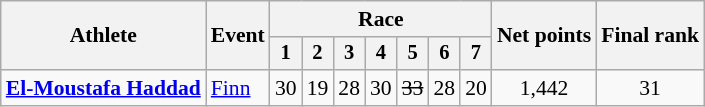<table class="wikitable" style="font-size:90%">
<tr>
<th rowspan="2">Athlete</th>
<th rowspan="2">Event</th>
<th colspan=7>Race</th>
<th rowspan=2>Net points</th>
<th rowspan=2>Final rank</th>
</tr>
<tr style="font-size:95%">
<th>1</th>
<th>2</th>
<th>3</th>
<th>4</th>
<th>5</th>
<th>6</th>
<th>7</th>
</tr>
<tr align=center>
<td align=left><strong><a href='#'>El-Moustafa Haddad</a></strong></td>
<td align=left><a href='#'>Finn</a></td>
<td>30</td>
<td>19</td>
<td>28</td>
<td>30</td>
<td><s>33</s></td>
<td>28</td>
<td>20</td>
<td>1,442</td>
<td>31</td>
</tr>
</table>
